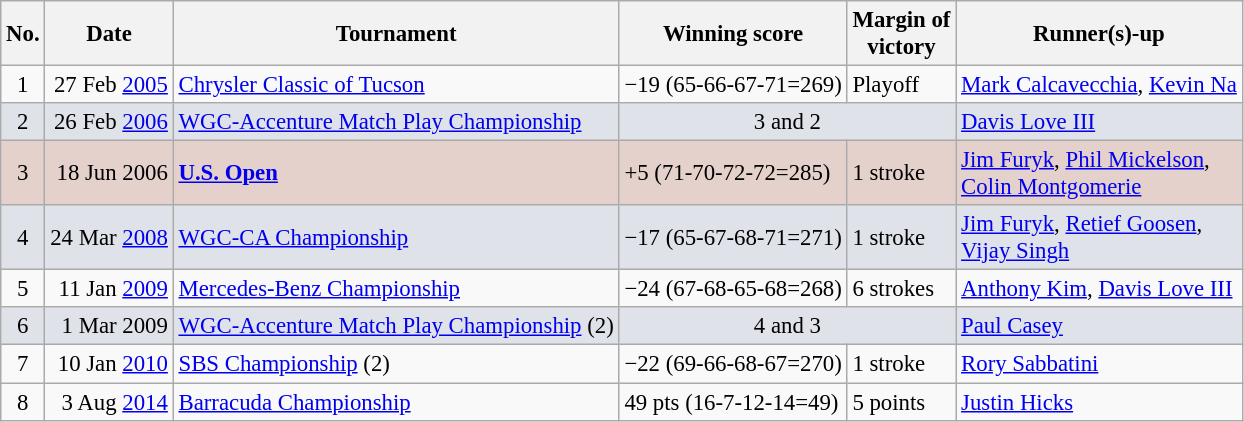<table class="wikitable" style="font-size:95%;">
<tr>
<th>No.</th>
<th>Date</th>
<th>Tournament</th>
<th>Winning score</th>
<th>Margin of<br>victory</th>
<th>Runner(s)-up</th>
</tr>
<tr>
<td align=center>1</td>
<td align=right>27 Feb <a href='#'>2005</a></td>
<td><a href='#'>Chrysler Classic of Tucson</a></td>
<td>−19 (65-66-67-71=269)</td>
<td>Playoff</td>
<td> <a href='#'>Mark Calcavecchia</a>,  <a href='#'>Kevin Na</a></td>
</tr>
<tr style="background:#dfe2e9;">
<td align=center>2</td>
<td align=right>26 Feb <a href='#'>2006</a></td>
<td><a href='#'>WGC-Accenture Match Play Championship</a></td>
<td colspan=2 align=center>3 and 2</td>
<td> <a href='#'>Davis Love III</a></td>
</tr>
<tr style="background:#e5d1cb;">
<td align=center>3</td>
<td align=right>18 Jun 2006</td>
<td><strong><a href='#'>U.S. Open</a></strong></td>
<td>+5 (71-70-72-72=285)</td>
<td>1 stroke</td>
<td> <a href='#'>Jim Furyk</a>,  <a href='#'>Phil Mickelson</a>,<br> <a href='#'>Colin Montgomerie</a></td>
</tr>
<tr style="background:#dfe2e9;">
<td align=center>4</td>
<td align=right>24 Mar <a href='#'>2008</a></td>
<td><a href='#'>WGC-CA Championship</a></td>
<td>−17 (65-67-68-71=271)</td>
<td>1 stroke</td>
<td> <a href='#'>Jim Furyk</a>,  <a href='#'>Retief Goosen</a>,<br> <a href='#'>Vijay Singh</a></td>
</tr>
<tr>
<td align=center>5</td>
<td align=right>11 Jan <a href='#'>2009</a></td>
<td><a href='#'>Mercedes-Benz Championship</a></td>
<td>−24 (67-68-65-68=268)</td>
<td>6 strokes</td>
<td> <a href='#'>Anthony Kim</a>,  <a href='#'>Davis Love III</a></td>
</tr>
<tr style="background:#dfe2e9;">
<td align=center>6</td>
<td align=right>1 Mar 2009</td>
<td><a href='#'>WGC-Accenture Match Play Championship</a> (2)</td>
<td colspan=2 align=center>4 and 3</td>
<td> <a href='#'>Paul Casey</a></td>
</tr>
<tr>
<td align=center>7</td>
<td align=right>10 Jan <a href='#'>2010</a></td>
<td><a href='#'>SBS Championship</a> (2)</td>
<td>−22 (69-66-68-67=270)</td>
<td>1 stroke</td>
<td> <a href='#'>Rory Sabbatini</a></td>
</tr>
<tr>
<td align=center>8</td>
<td align=right>3 Aug <a href='#'>2014</a></td>
<td><a href='#'>Barracuda Championship</a></td>
<td>49 pts (16-7-12-14=49)</td>
<td>5 points</td>
<td> <a href='#'>Justin Hicks</a></td>
</tr>
</table>
